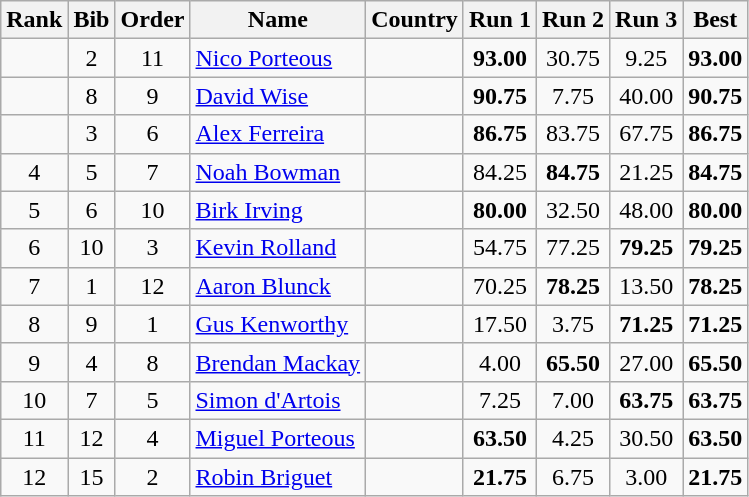<table class="wikitable sortable" style="text-align:center">
<tr>
<th>Rank</th>
<th>Bib</th>
<th>Order</th>
<th>Name</th>
<th>Country</th>
<th>Run 1</th>
<th>Run 2</th>
<th>Run 3</th>
<th>Best</th>
</tr>
<tr>
<td></td>
<td>2</td>
<td>11</td>
<td align=left><a href='#'>Nico Porteous</a></td>
<td align=left></td>
<td><strong>93.00</strong></td>
<td>30.75</td>
<td>9.25</td>
<td><strong>93.00</strong></td>
</tr>
<tr>
<td></td>
<td>8</td>
<td>9</td>
<td align=left><a href='#'>David Wise</a></td>
<td align=left></td>
<td><strong>90.75</strong></td>
<td>7.75</td>
<td>40.00</td>
<td><strong>90.75</strong></td>
</tr>
<tr>
<td></td>
<td>3</td>
<td>6</td>
<td align=left><a href='#'>Alex Ferreira</a></td>
<td align=left></td>
<td><strong>86.75</strong></td>
<td>83.75</td>
<td>67.75</td>
<td><strong>86.75</strong></td>
</tr>
<tr>
<td>4</td>
<td>5</td>
<td>7</td>
<td align=left><a href='#'>Noah Bowman</a></td>
<td align=left></td>
<td>84.25</td>
<td><strong>84.75</strong></td>
<td>21.25</td>
<td><strong>84.75</strong></td>
</tr>
<tr>
<td>5</td>
<td>6</td>
<td>10</td>
<td align=left><a href='#'>Birk Irving</a></td>
<td align=left></td>
<td><strong>80.00</strong></td>
<td>32.50</td>
<td>48.00</td>
<td><strong>80.00</strong></td>
</tr>
<tr>
<td>6</td>
<td>10</td>
<td>3</td>
<td align=left><a href='#'>Kevin Rolland</a></td>
<td align=left></td>
<td>54.75</td>
<td>77.25</td>
<td><strong>79.25</strong></td>
<td><strong>79.25</strong></td>
</tr>
<tr>
<td>7</td>
<td>1</td>
<td>12</td>
<td align=left><a href='#'>Aaron Blunck</a></td>
<td align=left></td>
<td>70.25</td>
<td><strong>78.25</strong></td>
<td>13.50</td>
<td><strong>78.25</strong></td>
</tr>
<tr>
<td>8</td>
<td>9</td>
<td>1</td>
<td align=left><a href='#'>Gus Kenworthy</a></td>
<td align=left></td>
<td>17.50</td>
<td>3.75</td>
<td><strong>71.25</strong></td>
<td><strong>71.25</strong></td>
</tr>
<tr>
<td>9</td>
<td>4</td>
<td>8</td>
<td align=left><a href='#'>Brendan Mackay</a></td>
<td align=left></td>
<td>4.00</td>
<td><strong>65.50</strong></td>
<td>27.00</td>
<td><strong>65.50</strong></td>
</tr>
<tr>
<td>10</td>
<td>7</td>
<td>5</td>
<td align=left><a href='#'>Simon d'Artois</a></td>
<td align=left></td>
<td>7.25</td>
<td>7.00</td>
<td><strong>63.75 </strong></td>
<td><strong>63.75 </strong></td>
</tr>
<tr>
<td>11</td>
<td>12</td>
<td>4</td>
<td align=left><a href='#'>Miguel Porteous</a></td>
<td align=left></td>
<td><strong>63.50</strong></td>
<td>4.25</td>
<td>30.50</td>
<td><strong>63.50</strong></td>
</tr>
<tr>
<td>12</td>
<td>15</td>
<td>2</td>
<td align=left><a href='#'>Robin Briguet</a></td>
<td align=left></td>
<td><strong>21.75</strong></td>
<td>6.75</td>
<td>3.00</td>
<td><strong>21.75</strong></td>
</tr>
</table>
